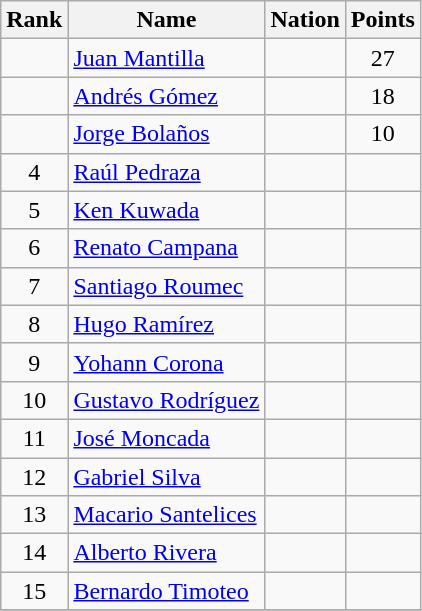<table class="wikitable" style="text-align:center">
<tr>
<th>Rank</th>
<th>Name</th>
<th>Nation</th>
<th>Points</th>
</tr>
<tr>
<td></td>
<td align=left><a href='#'>Juan Mantilla</a></td>
<td align=left></td>
<td>27</td>
</tr>
<tr>
<td></td>
<td align=left><a href='#'>Andrés Gómez</a></td>
<td align=left></td>
<td>18</td>
</tr>
<tr>
<td></td>
<td align=left><a href='#'>Jorge Bolaños</a></td>
<td align=left></td>
<td>10</td>
</tr>
<tr>
<td>4</td>
<td align=left><a href='#'>Raúl Pedraza</a></td>
<td align=left></td>
<td></td>
</tr>
<tr>
<td>5</td>
<td align=left><a href='#'>Ken Kuwada</a></td>
<td align=left></td>
<td></td>
</tr>
<tr>
<td>6</td>
<td align=left><a href='#'>Renato Campana</a></td>
<td align=left></td>
<td></td>
</tr>
<tr>
<td>7</td>
<td align=left><a href='#'>Santiago Roumec</a></td>
<td align=left></td>
<td></td>
</tr>
<tr>
<td>8</td>
<td align=left><a href='#'>Hugo Ramírez</a></td>
<td align=left></td>
<td></td>
</tr>
<tr>
<td>9</td>
<td align=left><a href='#'>Yohann Corona</a></td>
<td align=left></td>
<td></td>
</tr>
<tr>
<td>10</td>
<td align=left><a href='#'>Gustavo Rodríguez</a></td>
<td align=left></td>
<td></td>
</tr>
<tr>
<td>11</td>
<td align=left><a href='#'>José Moncada</a></td>
<td align=left></td>
<td></td>
</tr>
<tr>
<td>12</td>
<td align=left><a href='#'>Gabriel Silva</a></td>
<td align=left></td>
<td></td>
</tr>
<tr>
<td>13</td>
<td align=left><a href='#'>Macario Santelices</a></td>
<td align=left></td>
<td></td>
</tr>
<tr>
<td>14</td>
<td align=left><a href='#'>Alberto Rivera</a></td>
<td align=left></td>
<td></td>
</tr>
<tr>
<td>15</td>
<td align=left><a href='#'>Bernardo Timoteo</a></td>
<td align=left></td>
<td></td>
</tr>
<tr>
</tr>
</table>
